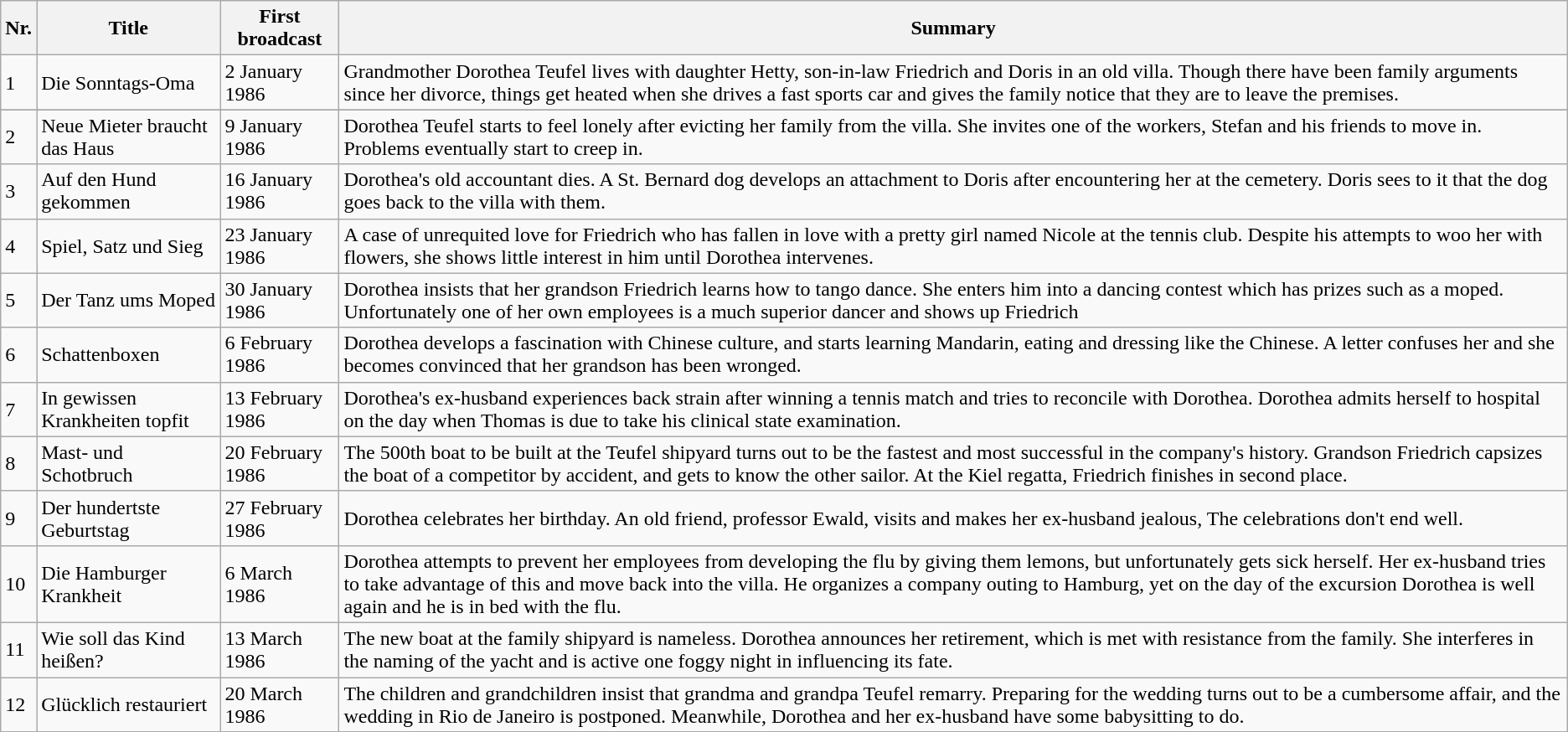<table class="wikitable">
<tr>
<th>Nr.</th>
<th>Title</th>
<th>First broadcast</th>
<th>Summary</th>
</tr>
<tr>
<td>1</td>
<td>Die Sonntags-Oma</td>
<td>2 January 1986</td>
<td>Grandmother Dorothea Teufel lives with daughter Hetty, son-in-law Friedrich and Doris in an old villa. Though there have been family arguments since her divorce, things get heated when she drives a fast sports car and gives the family notice that they are to leave the premises.</td>
</tr>
<tr>
</tr>
<tr>
<td>2</td>
<td>Neue Mieter braucht das Haus</td>
<td>9 January 1986</td>
<td>Dorothea Teufel starts to feel lonely after evicting her family from the villa. She invites one of the workers, Stefan and his friends to move in. Problems eventually start to creep in.</td>
</tr>
<tr>
<td>3</td>
<td>Auf den Hund gekommen</td>
<td>16 January 1986</td>
<td>Dorothea's old accountant dies. A St. Bernard dog develops an attachment to Doris after encountering her at the cemetery. Doris sees to it that the dog goes back to the villa with them.</td>
</tr>
<tr>
<td>4</td>
<td>Spiel, Satz und Sieg</td>
<td>23 January 1986</td>
<td>A case of unrequited love for Friedrich who has fallen in love with a pretty girl named Nicole at the tennis club. Despite his attempts to woo her with flowers, she shows little interest in him until Dorothea intervenes.</td>
</tr>
<tr>
<td>5</td>
<td>Der Tanz ums Moped</td>
<td>30 January 1986</td>
<td>Dorothea insists that her grandson Friedrich learns how to tango dance. She enters him into a dancing contest which has prizes such as a moped. Unfortunately one of her own employees is a much superior dancer and shows up Friedrich</td>
</tr>
<tr>
<td>6</td>
<td>Schattenboxen</td>
<td>6 February 1986</td>
<td>Dorothea develops a fascination with Chinese culture, and starts learning Mandarin, eating and dressing like the Chinese. A letter confuses her and she becomes convinced that her grandson has been wronged.</td>
</tr>
<tr>
<td>7</td>
<td>In gewissen Krankheiten topfit</td>
<td>13 February 1986</td>
<td>Dorothea's ex-husband experiences back strain after winning a tennis match and tries to reconcile with Dorothea. Dorothea admits herself to hospital on the day when Thomas is due to take his clinical state examination.</td>
</tr>
<tr>
<td>8</td>
<td>Mast- und Schotbruch</td>
<td>20 February 1986</td>
<td>The 500th boat to be built at the Teufel shipyard turns out to be the fastest and most successful in the company's history. Grandson Friedrich capsizes the boat of a competitor by accident, and gets to know the other sailor. At the Kiel regatta, Friedrich finishes in second place.</td>
</tr>
<tr>
<td>9</td>
<td>Der hundertste Geburtstag</td>
<td>27 February 1986</td>
<td>Dorothea celebrates her birthday. An old friend, professor Ewald, visits and makes her ex-husband jealous, The celebrations don't end well.</td>
</tr>
<tr>
<td>10</td>
<td>Die Hamburger Krankheit</td>
<td>6 March 1986</td>
<td>Dorothea attempts to prevent her employees from developing the flu by giving them lemons, but unfortunately gets sick herself. Her ex-husband tries to take advantage of this and move back into the villa. He organizes a company outing to Hamburg, yet on the day of the excursion Dorothea is well again and he is in bed with the flu.</td>
</tr>
<tr>
<td>11</td>
<td>Wie soll das Kind heißen?</td>
<td>13 March 1986</td>
<td>The new boat at the family shipyard is nameless. Dorothea announces her retirement, which is met with resistance from the family. She interferes in the naming of the yacht and is active one foggy night in influencing its fate.</td>
</tr>
<tr>
<td>12</td>
<td>Glücklich restauriert</td>
<td>20 March 1986</td>
<td>The children and grandchildren insist that grandma and grandpa Teufel remarry. Preparing for the wedding turns out to be a cumbersome affair, and the wedding in Rio de Janeiro is postponed. Meanwhile, Dorothea and her ex-husband have some babysitting to do.</td>
</tr>
<tr>
</tr>
</table>
